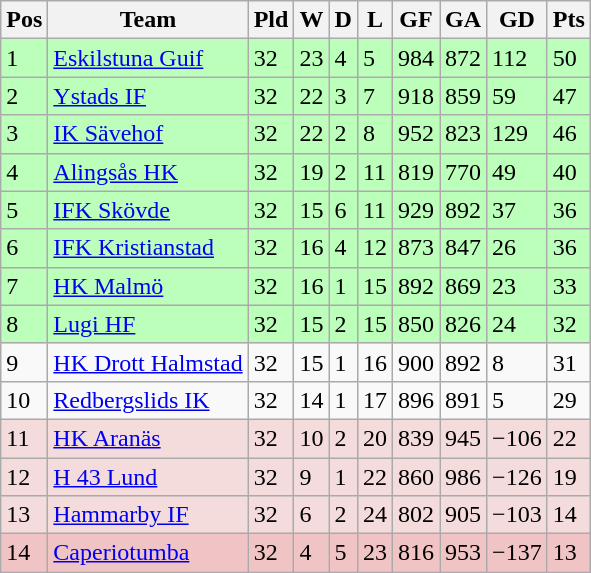<table class="wikitable">
<tr>
<th><span>Pos</span></th>
<th>Team</th>
<th><span>Pld</span></th>
<th><span>W</span></th>
<th><span>D</span></th>
<th><span>L</span></th>
<th><span>GF</span></th>
<th><span>GA</span></th>
<th><span>GD</span></th>
<th><span>Pts</span></th>
</tr>
<tr style="background:#bbffbb">
<td>1</td>
<td><a href='#'>Eskilstuna Guif</a></td>
<td>32</td>
<td>23</td>
<td>4</td>
<td>5</td>
<td>984</td>
<td>872</td>
<td>112</td>
<td>50</td>
</tr>
<tr style="background:#bbffbb">
<td>2</td>
<td><a href='#'>Ystads IF</a></td>
<td>32</td>
<td>22</td>
<td>3</td>
<td>7</td>
<td>918</td>
<td>859</td>
<td>59</td>
<td>47</td>
</tr>
<tr style="background:#bbffbb">
<td>3</td>
<td><a href='#'>IK Sävehof</a></td>
<td>32</td>
<td>22</td>
<td>2</td>
<td>8</td>
<td>952</td>
<td>823</td>
<td>129</td>
<td>46</td>
</tr>
<tr style="background:#bbffbb">
<td>4</td>
<td><a href='#'>Alingsås HK</a></td>
<td>32</td>
<td>19</td>
<td>2</td>
<td>11</td>
<td>819</td>
<td>770</td>
<td>49</td>
<td>40</td>
</tr>
<tr style="background:#bbffbb">
<td>5</td>
<td><a href='#'>IFK Skövde</a></td>
<td>32</td>
<td>15</td>
<td>6</td>
<td>11</td>
<td>929</td>
<td>892</td>
<td>37</td>
<td>36</td>
</tr>
<tr style="background:#bbffbb">
<td>6</td>
<td><a href='#'>IFK Kristianstad</a></td>
<td>32</td>
<td>16</td>
<td>4</td>
<td>12</td>
<td>873</td>
<td>847</td>
<td>26</td>
<td>36</td>
</tr>
<tr style="background:#bbffbb">
<td>7</td>
<td><a href='#'>HK Malmö</a></td>
<td>32</td>
<td>16</td>
<td>1</td>
<td>15</td>
<td>892</td>
<td>869</td>
<td>23</td>
<td>33</td>
</tr>
<tr style="background:#bbffbb">
<td>8</td>
<td><a href='#'>Lugi HF</a></td>
<td>32</td>
<td>15</td>
<td>2</td>
<td>15</td>
<td>850</td>
<td>826</td>
<td>24</td>
<td>32</td>
</tr>
<tr>
<td>9</td>
<td><a href='#'>HK Drott Halmstad</a></td>
<td>32</td>
<td>15</td>
<td>1</td>
<td>16</td>
<td>900</td>
<td>892</td>
<td>8</td>
<td>31</td>
</tr>
<tr>
<td>10</td>
<td><a href='#'>Redbergslids IK</a></td>
<td>32</td>
<td>14</td>
<td>1</td>
<td>17</td>
<td>896</td>
<td>891</td>
<td>5</td>
<td>29</td>
</tr>
<tr style="background:#f4dcdc">
<td>11</td>
<td><a href='#'>HK Aranäs</a></td>
<td>32</td>
<td>10</td>
<td>2</td>
<td>20</td>
<td>839</td>
<td>945</td>
<td>−106</td>
<td>22</td>
</tr>
<tr style="background:#f4dcdc">
<td>12</td>
<td><a href='#'>H 43 Lund</a></td>
<td>32</td>
<td>9</td>
<td>1</td>
<td>22</td>
<td>860</td>
<td>986</td>
<td>−126</td>
<td>19</td>
</tr>
<tr style="background:#f4dcdc">
<td>13</td>
<td><a href='#'>Hammarby IF</a></td>
<td>32</td>
<td>6</td>
<td>2</td>
<td>24</td>
<td>802</td>
<td>905</td>
<td>−103</td>
<td>14</td>
</tr>
<tr style="background:#f0c4c4">
<td>14</td>
<td><a href='#'>Caperiotumba</a></td>
<td>32</td>
<td>4</td>
<td>5</td>
<td>23</td>
<td>816</td>
<td>953</td>
<td>−137</td>
<td>13</td>
</tr>
</table>
